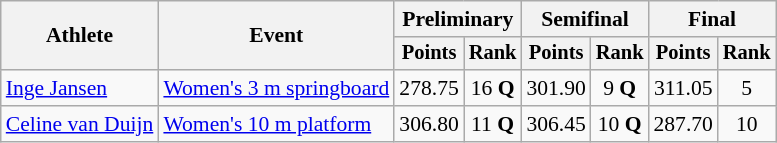<table class=wikitable style="font-size:90%">
<tr>
<th rowspan="2">Athlete</th>
<th rowspan="2">Event</th>
<th colspan="2">Preliminary</th>
<th colspan="2">Semifinal</th>
<th colspan="2">Final</th>
</tr>
<tr style="font-size:95%">
<th>Points</th>
<th>Rank</th>
<th>Points</th>
<th>Rank</th>
<th>Points</th>
<th>Rank</th>
</tr>
<tr align=center>
<td align=left><a href='#'>Inge Jansen</a></td>
<td align=left><a href='#'>Women's 3 m springboard</a></td>
<td>278.75</td>
<td>16 <strong>Q</strong></td>
<td>301.90</td>
<td>9 <strong>Q</strong></td>
<td>311.05</td>
<td>5</td>
</tr>
<tr align=center>
<td align=left><a href='#'>Celine van Duijn</a></td>
<td align=left><a href='#'>Women's 10 m platform</a></td>
<td>306.80</td>
<td>11 <strong>Q</strong></td>
<td>306.45</td>
<td>10 <strong>Q</strong></td>
<td>287.70</td>
<td>10</td>
</tr>
</table>
